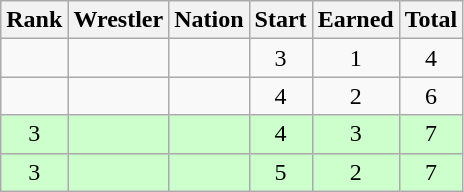<table class="wikitable sortable" style="text-align:center;">
<tr>
<th>Rank</th>
<th>Wrestler</th>
<th>Nation</th>
<th>Start</th>
<th>Earned</th>
<th>Total</th>
</tr>
<tr>
<td></td>
<td align=left></td>
<td align=left></td>
<td>3</td>
<td>1</td>
<td>4</td>
</tr>
<tr>
<td></td>
<td align=left></td>
<td align=left></td>
<td>4</td>
<td>2</td>
<td>6</td>
</tr>
<tr style="background:#cfc;">
<td>3</td>
<td align=left></td>
<td align=left></td>
<td>4</td>
<td>3</td>
<td>7</td>
</tr>
<tr style="background:#cfc;">
<td>3</td>
<td align=left></td>
<td align=left></td>
<td>5</td>
<td>2</td>
<td>7</td>
</tr>
</table>
